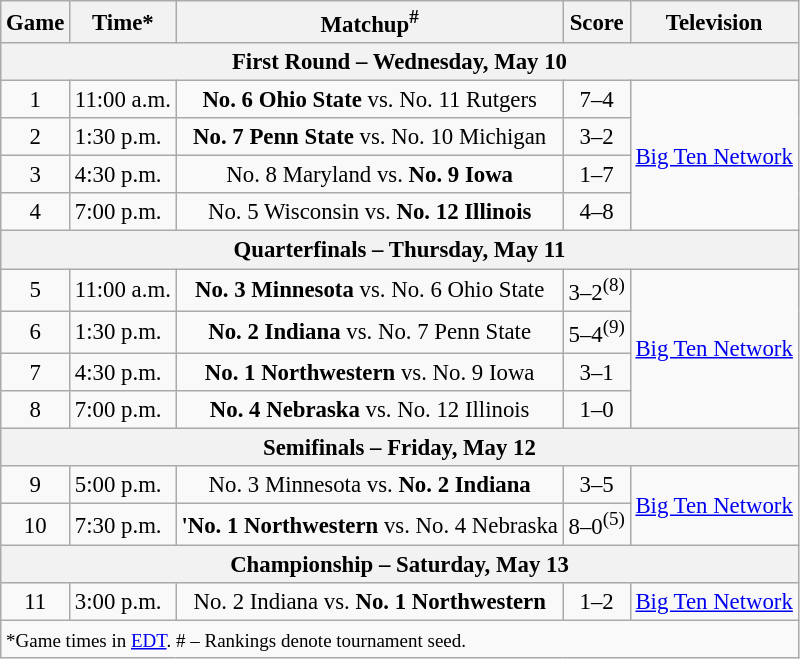<table class="wikitable" style="font-size: 95%">
<tr align="center">
<th>Game</th>
<th>Time*</th>
<th>Matchup<sup>#</sup></th>
<th>Score</th>
<th>Television</th>
</tr>
<tr>
<th colspan=7>First Round – Wednesday, May 10</th>
</tr>
<tr>
<td style="text-align:center;">1</td>
<td>11:00 a.m.</td>
<td style="text-align:center;"><strong>No. 6 Ohio State</strong> vs. No. 11 Rutgers</td>
<td style="text-align:center;">7–4</td>
<td rowspan=4 style="text-align:center;"><a href='#'>Big Ten Network</a></td>
</tr>
<tr>
<td style="text-align:center;">2</td>
<td>1:30 p.m.</td>
<td style="text-align:center;"><strong>No. 7 Penn State</strong> vs. No. 10 Michigan</td>
<td style="text-align:center;">3–2</td>
</tr>
<tr>
<td style="text-align:center;">3</td>
<td>4:30 p.m.</td>
<td style="text-align:center;">No. 8 Maryland vs. <strong>No. 9 Iowa</strong></td>
<td style="text-align:center;">1–7</td>
</tr>
<tr>
<td style="text-align:center;">4</td>
<td>7:00 p.m.</td>
<td style="text-align:center;">No. 5 Wisconsin vs. <strong>No. 12 Illinois</strong></td>
<td style="text-align:center;">4–8</td>
</tr>
<tr>
<th colspan=7>Quarterfinals – Thursday, May 11</th>
</tr>
<tr>
<td style="text-align:center;">5</td>
<td>11:00 a.m.</td>
<td style="text-align:center;"><strong>No. 3 Minnesota</strong> vs. No. 6 Ohio State</td>
<td style="text-align:center;">3–2<sup>(8)</sup></td>
<td rowspan=4 style="text-align:center;"><a href='#'>Big Ten Network</a></td>
</tr>
<tr>
<td style="text-align:center;">6</td>
<td>1:30 p.m.</td>
<td style="text-align:center;"><strong>No. 2 Indiana</strong> vs. No. 7 Penn State</td>
<td style="text-align:center;">5–4<sup>(9)</sup></td>
</tr>
<tr>
<td style="text-align:center;">7</td>
<td>4:30 p.m.</td>
<td style="text-align:center;"><strong>No. 1 Northwestern</strong> vs. No. 9 Iowa</td>
<td style="text-align:center;">3–1</td>
</tr>
<tr>
<td style="text-align:center;">8</td>
<td>7:00 p.m.</td>
<td style="text-align:center;"><strong>No. 4 Nebraska</strong> vs. No. 12 Illinois</td>
<td style="text-align:center;">1–0</td>
</tr>
<tr>
<th colspan=7>Semifinals – Friday, May 12</th>
</tr>
<tr>
<td style="text-align:center;">9</td>
<td>5:00 p.m.</td>
<td style="text-align:center;">No. 3 Minnesota vs. <strong>No. 2 Indiana</strong></td>
<td style="text-align:center;">3–5</td>
<td rowspan=2 style="text-align:center;"><a href='#'>Big Ten Network</a></td>
</tr>
<tr>
<td style="text-align:center;">10</td>
<td>7:30 p.m.</td>
<td style="text-align:center;"><strong>'No. 1 Northwestern</strong> vs. No. 4 Nebraska</td>
<td style="text-align:center;">8–0<sup>(5)</sup></td>
</tr>
<tr>
<th colspan=7>Championship – Saturday, May 13</th>
</tr>
<tr>
<td style="text-align:center;">11</td>
<td>3:00 p.m.</td>
<td style="text-align:center;">No. 2 Indiana vs. <strong>No. 1 Northwestern</strong></td>
<td style="text-align:center;">1–2</td>
<td style="text-align:center;"><a href='#'>Big Ten Network</a></td>
</tr>
<tr>
<td colspan=7><small>*Game times in <a href='#'>EDT</a>. # – Rankings denote tournament seed.</small></td>
</tr>
</table>
